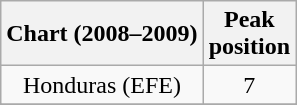<table class="wikitable sortable plainrowheaders" style="text-align:center">
<tr>
<th scope="col">Chart (2008–2009)</th>
<th scope="col">Peak<br>position</th>
</tr>
<tr>
<td>Honduras (EFE)</td>
<td align="center">7</td>
</tr>
<tr>
</tr>
<tr>
</tr>
<tr>
</tr>
<tr>
</tr>
<tr>
</tr>
</table>
